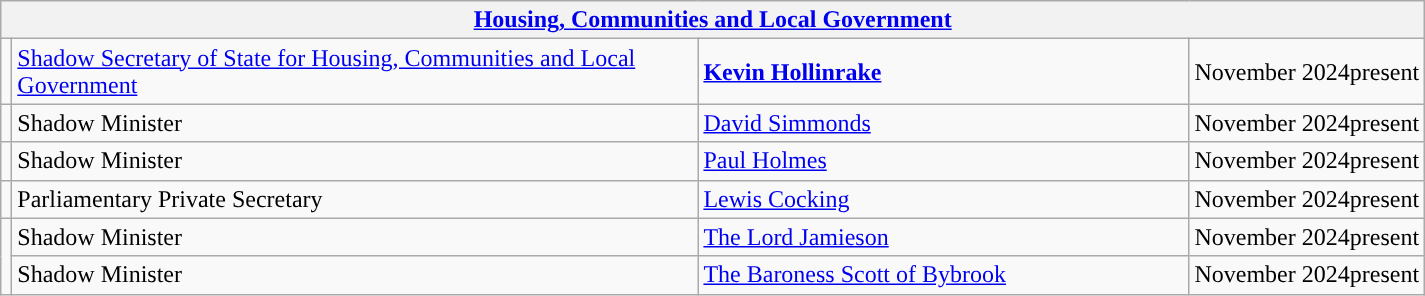<table class="wikitable">
<tr>
<th colspan="4"><a href='#'>Housing, Communities and Local Government</a></th>
</tr>
<tr>
<td style="background: "></td>
<td style="width: 450px;"><a href='#'>Shadow Secretary of State for Housing, Communities and Local Government</a></td>
<td style="width: 320px;"><strong><a href='#'>Kevin Hollinrake</a></strong></td>
<td>November 2024present</td>
</tr>
<tr>
<td style="background: "></td>
<td>Shadow Minister</td>
<td><a href='#'>David Simmonds</a></td>
<td>November 2024present</td>
</tr>
<tr>
<td style="background: "></td>
<td>Shadow Minister</td>
<td><a href='#'>Paul Holmes</a></td>
<td>November 2024present</td>
</tr>
<tr>
<td style="background: "></td>
<td>Parliamentary Private Secretary</td>
<td><a href='#'>Lewis Cocking</a></td>
<td>November 2024present</td>
</tr>
<tr>
<td rowspan="2" style="background: "></td>
<td>Shadow Minister</td>
<td><a href='#'>The Lord Jamieson</a></td>
<td>November 2024present</td>
</tr>
<tr>
<td>Shadow Minister</td>
<td><a href='#'>The Baroness Scott of Bybrook</a></td>
<td>November 2024present</td>
</tr>
</table>
